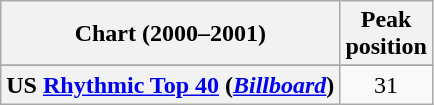<table class="wikitable sortable plainrowheaders" style="text-align:center">
<tr>
<th>Chart (2000–2001)</th>
<th>Peak<br>position</th>
</tr>
<tr>
</tr>
<tr>
</tr>
<tr>
</tr>
<tr>
<th scope="row">US <a href='#'>Rhythmic Top 40</a> (<em><a href='#'>Billboard</a></em>)</th>
<td>31</td>
</tr>
</table>
